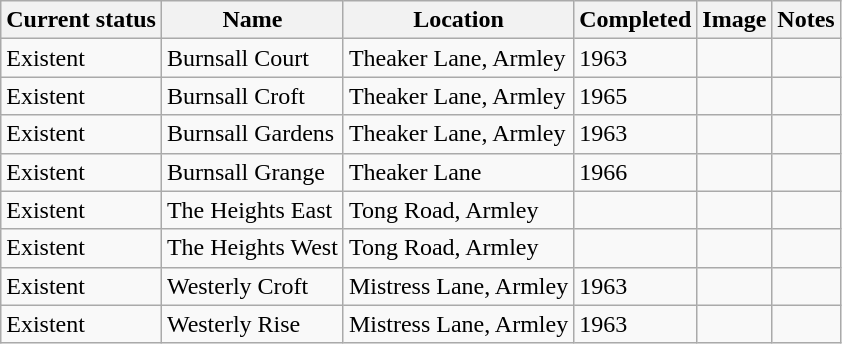<table class="wikitable sortable">
<tr>
<th>Current status</th>
<th>Name</th>
<th>Location</th>
<th>Completed</th>
<th class="unsortable">Image</th>
<th class="unsortable">Notes</th>
</tr>
<tr>
<td>Existent</td>
<td>Burnsall Court</td>
<td>Theaker Lane, Armley</td>
<td>1963</td>
<td></td>
<td></td>
</tr>
<tr>
<td>Existent</td>
<td>Burnsall Croft</td>
<td>Theaker Lane, Armley</td>
<td>1965</td>
<td></td>
<td></td>
</tr>
<tr>
<td>Existent</td>
<td>Burnsall Gardens</td>
<td>Theaker Lane, Armley</td>
<td>1963</td>
<td></td>
<td></td>
</tr>
<tr>
<td>Existent</td>
<td>Burnsall Grange</td>
<td>Theaker Lane</td>
<td>1966</td>
<td></td>
<td></td>
</tr>
<tr>
<td>Existent</td>
<td>The Heights East</td>
<td>Tong Road, Armley</td>
<td></td>
<td></td>
<td></td>
</tr>
<tr>
<td>Existent</td>
<td>The Heights West</td>
<td>Tong Road, Armley</td>
<td></td>
<td></td>
<td></td>
</tr>
<tr>
<td>Existent</td>
<td>Westerly Croft</td>
<td>Mistress Lane, Armley</td>
<td>1963</td>
<td></td>
<td></td>
</tr>
<tr>
<td>Existent</td>
<td>Westerly Rise</td>
<td>Mistress Lane, Armley</td>
<td>1963</td>
<td></td>
<td></td>
</tr>
</table>
